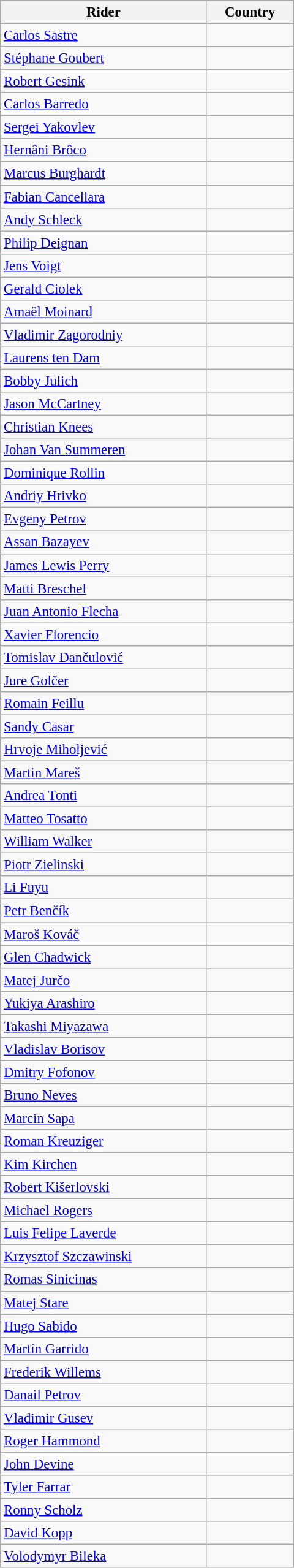<table class="wikitable" style="font-size:95%; text-align:left; width:320px;">
<tr>
<th>Rider</th>
<th>Country</th>
</tr>
<tr>
<td><a href='#'>Carlos Sastre</a></td>
<td></td>
</tr>
<tr>
<td><a href='#'>Stéphane Goubert</a></td>
<td></td>
</tr>
<tr>
<td><a href='#'>Robert Gesink</a></td>
<td></td>
</tr>
<tr>
<td><a href='#'>Carlos Barredo</a></td>
<td></td>
</tr>
<tr>
<td><a href='#'>Sergei Yakovlev</a></td>
<td></td>
</tr>
<tr>
<td><a href='#'>Hernâni Brôco</a></td>
<td></td>
</tr>
<tr>
<td><a href='#'>Marcus Burghardt</a></td>
<td></td>
</tr>
<tr>
<td><a href='#'>Fabian Cancellara</a></td>
<td></td>
</tr>
<tr>
<td><a href='#'>Andy Schleck</a></td>
<td></td>
</tr>
<tr>
<td><a href='#'>Philip Deignan</a></td>
<td></td>
</tr>
<tr>
<td><a href='#'>Jens Voigt</a></td>
<td></td>
</tr>
<tr>
<td><a href='#'>Gerald Ciolek</a></td>
<td></td>
</tr>
<tr>
<td><a href='#'>Amaël Moinard</a></td>
<td></td>
</tr>
<tr>
<td><a href='#'>Vladimir Zagorodniy</a></td>
<td></td>
</tr>
<tr>
<td><a href='#'>Laurens ten Dam</a></td>
<td></td>
</tr>
<tr>
<td><a href='#'>Bobby Julich</a></td>
<td></td>
</tr>
<tr>
<td><a href='#'>Jason McCartney</a></td>
<td></td>
</tr>
<tr>
<td><a href='#'>Christian Knees</a></td>
<td></td>
</tr>
<tr>
<td><a href='#'>Johan Van Summeren</a></td>
<td></td>
</tr>
<tr>
<td><a href='#'>Dominique Rollin</a></td>
<td></td>
</tr>
<tr>
<td><a href='#'>Andriy Hrivko</a></td>
<td></td>
</tr>
<tr>
<td><a href='#'>Evgeny Petrov</a></td>
<td></td>
</tr>
<tr>
<td><a href='#'>Assan Bazayev</a></td>
<td></td>
</tr>
<tr>
<td><a href='#'>James Lewis Perry</a></td>
<td></td>
</tr>
<tr>
<td><a href='#'>Matti Breschel</a></td>
<td></td>
</tr>
<tr>
<td><a href='#'>Juan Antonio Flecha</a></td>
<td></td>
</tr>
<tr>
<td><a href='#'>Xavier Florencio</a></td>
<td></td>
</tr>
<tr>
<td><a href='#'>Tomislav Dančulović</a></td>
<td></td>
</tr>
<tr>
<td><a href='#'>Jure Golčer</a></td>
<td></td>
</tr>
<tr>
<td><a href='#'>Romain Feillu</a></td>
<td></td>
</tr>
<tr>
<td><a href='#'>Sandy Casar</a></td>
<td></td>
</tr>
<tr>
<td><a href='#'>Hrvoje Miholjević</a></td>
<td></td>
</tr>
<tr>
<td><a href='#'>Martin Mareš</a></td>
<td></td>
</tr>
<tr>
<td><a href='#'>Andrea Tonti</a></td>
<td></td>
</tr>
<tr>
<td><a href='#'>Matteo Tosatto</a></td>
<td></td>
</tr>
<tr>
<td><a href='#'>William Walker</a></td>
<td></td>
</tr>
<tr>
<td><a href='#'>Piotr Zielinski</a></td>
<td></td>
</tr>
<tr>
<td><a href='#'>Li Fuyu</a></td>
<td></td>
</tr>
<tr>
<td><a href='#'>Petr Benčík</a></td>
<td></td>
</tr>
<tr>
<td><a href='#'>Maroš Kováč</a></td>
<td></td>
</tr>
<tr>
<td><a href='#'>Glen Chadwick</a></td>
<td></td>
</tr>
<tr>
<td><a href='#'>Matej Jurčo</a></td>
<td></td>
</tr>
<tr>
<td><a href='#'>Yukiya Arashiro</a></td>
<td></td>
</tr>
<tr>
<td><a href='#'>Takashi Miyazawa</a></td>
<td></td>
</tr>
<tr>
<td><a href='#'>Vladislav Borisov</a></td>
<td></td>
</tr>
<tr>
<td><a href='#'>Dmitry Fofonov</a></td>
<td></td>
</tr>
<tr>
<td><a href='#'>Bruno Neves</a></td>
<td></td>
</tr>
<tr>
<td><a href='#'>Marcin Sapa</a></td>
<td></td>
</tr>
<tr>
<td><a href='#'>Roman Kreuziger</a></td>
<td></td>
</tr>
<tr>
<td><a href='#'>Kim Kirchen</a></td>
<td></td>
</tr>
<tr>
<td><a href='#'>Robert Kišerlovski</a></td>
<td></td>
</tr>
<tr>
<td><a href='#'>Michael Rogers</a></td>
<td></td>
</tr>
<tr>
<td><a href='#'>Luis Felipe Laverde</a></td>
<td></td>
</tr>
<tr>
<td><a href='#'>Krzysztof Szczawinski</a></td>
<td></td>
</tr>
<tr>
<td><a href='#'>Romas Sinicinas</a></td>
<td></td>
</tr>
<tr>
<td><a href='#'>Matej Stare</a></td>
<td></td>
</tr>
<tr>
<td><a href='#'>Hugo Sabido</a></td>
<td></td>
</tr>
<tr>
<td><a href='#'>Martín Garrido</a></td>
<td></td>
</tr>
<tr>
<td><a href='#'>Frederik Willems</a></td>
<td></td>
</tr>
<tr>
<td><a href='#'>Danail Petrov</a></td>
<td></td>
</tr>
<tr>
<td><a href='#'>Vladimir Gusev</a></td>
<td></td>
</tr>
<tr>
<td><a href='#'>Roger Hammond</a></td>
<td></td>
</tr>
<tr>
<td><a href='#'>John Devine</a></td>
<td></td>
</tr>
<tr>
<td><a href='#'>Tyler Farrar</a></td>
<td></td>
</tr>
<tr>
<td><a href='#'>Ronny Scholz</a></td>
<td></td>
</tr>
<tr>
<td><a href='#'>David Kopp</a></td>
<td></td>
</tr>
<tr>
<td><a href='#'>Volodymyr Bileka</a></td>
<td></td>
</tr>
</table>
